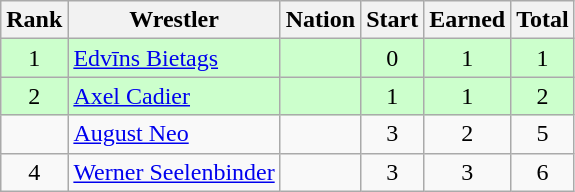<table class="wikitable sortable" style="text-align:center;">
<tr>
<th>Rank</th>
<th>Wrestler</th>
<th>Nation</th>
<th>Start</th>
<th>Earned</th>
<th>Total</th>
</tr>
<tr style="background:#cfc;">
<td>1</td>
<td align=left><a href='#'>Edvīns Bietags</a></td>
<td align=left></td>
<td>0</td>
<td>1</td>
<td>1</td>
</tr>
<tr style="background:#cfc;">
<td>2</td>
<td align=left><a href='#'>Axel Cadier</a></td>
<td align=left></td>
<td>1</td>
<td>1</td>
<td>2</td>
</tr>
<tr>
<td></td>
<td align=left><a href='#'>August Neo</a></td>
<td align=left></td>
<td>3</td>
<td>2</td>
<td>5</td>
</tr>
<tr>
<td>4</td>
<td align=left><a href='#'>Werner Seelenbinder</a></td>
<td align=left></td>
<td>3</td>
<td>3</td>
<td>6</td>
</tr>
</table>
